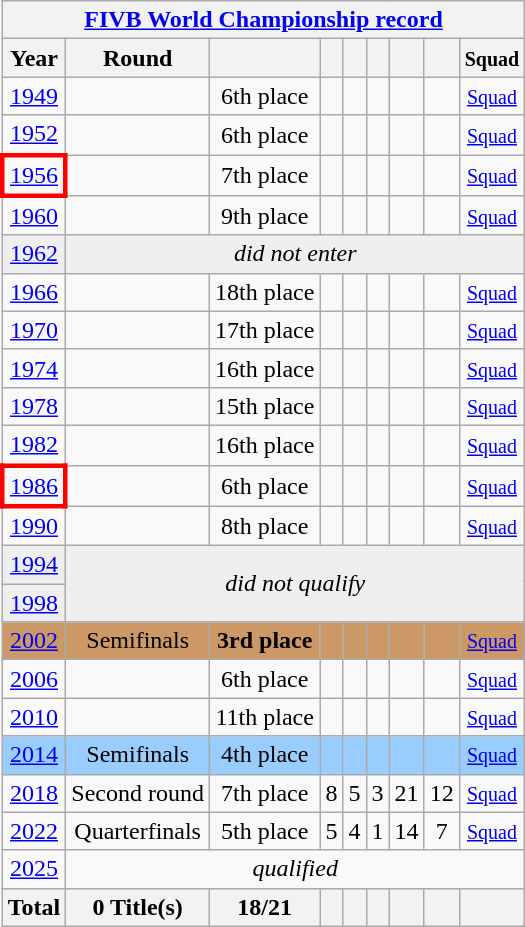<table class="wikitable" style="text-align:center">
<tr>
<th colspan=10><a href='#'>FIVB World Championship record</a></th>
</tr>
<tr>
<th>Year</th>
<th>Round</th>
<th></th>
<th></th>
<th></th>
<th></th>
<th></th>
<th></th>
<th><small>Squad</small></th>
</tr>
<tr>
<td> <a href='#'>1949</a></td>
<td></td>
<td>6th place</td>
<td></td>
<td></td>
<td></td>
<td></td>
<td></td>
<td><small><a href='#'>Squad</a></small></td>
</tr>
<tr>
<td> <a href='#'>1952</a></td>
<td></td>
<td>6th place</td>
<td></td>
<td></td>
<td></td>
<td></td>
<td></td>
<td><small><a href='#'>Squad</a></small></td>
</tr>
<tr>
<td style="border:3px solid red"> <a href='#'>1956</a></td>
<td></td>
<td>7th place</td>
<td></td>
<td></td>
<td></td>
<td></td>
<td></td>
<td><small><a href='#'>Squad</a></small></td>
</tr>
<tr>
<td> <a href='#'>1960</a></td>
<td></td>
<td>9th place</td>
<td></td>
<td></td>
<td></td>
<td></td>
<td></td>
<td><small><a href='#'>Squad</a></small></td>
</tr>
<tr bgcolor="efefef">
<td> <a href='#'>1962</a></td>
<td colspan="8" rowspan=1><em>did not enter</em></td>
</tr>
<tr>
<td> <a href='#'>1966</a></td>
<td></td>
<td>18th place</td>
<td></td>
<td></td>
<td></td>
<td></td>
<td></td>
<td><small><a href='#'>Squad</a></small></td>
</tr>
<tr>
<td> <a href='#'>1970</a></td>
<td></td>
<td>17th place</td>
<td></td>
<td></td>
<td></td>
<td></td>
<td></td>
<td><small><a href='#'>Squad</a></small></td>
</tr>
<tr>
<td> <a href='#'>1974</a></td>
<td></td>
<td>16th place</td>
<td></td>
<td></td>
<td></td>
<td></td>
<td></td>
<td><small><a href='#'>Squad</a></small></td>
</tr>
<tr>
<td> <a href='#'>1978</a></td>
<td></td>
<td>15th place</td>
<td></td>
<td></td>
<td></td>
<td></td>
<td></td>
<td><small><a href='#'>Squad</a></small></td>
</tr>
<tr>
<td> <a href='#'>1982</a></td>
<td></td>
<td>16th place</td>
<td></td>
<td></td>
<td></td>
<td></td>
<td></td>
<td><small><a href='#'>Squad</a></small></td>
</tr>
<tr>
<td style="border:3px solid red"> <a href='#'>1986</a></td>
<td></td>
<td>6th place</td>
<td></td>
<td></td>
<td></td>
<td></td>
<td></td>
<td><small><a href='#'>Squad</a></small></td>
</tr>
<tr>
<td> <a href='#'>1990</a></td>
<td></td>
<td>8th place</td>
<td></td>
<td></td>
<td></td>
<td></td>
<td></td>
<td><small><a href='#'>Squad</a></small></td>
</tr>
<tr bgcolor="efefef">
<td> <a href='#'>1994</a></td>
<td colspan=8 rowspan=2 align=center><em>did not qualify</em></td>
</tr>
<tr bgcolor="efefef">
<td> <a href='#'>1998</a></td>
</tr>
<tr bgcolor=cc9966>
<td> <a href='#'>2002</a></td>
<td>Semifinals</td>
<td><strong>3rd place</strong></td>
<td></td>
<td></td>
<td></td>
<td></td>
<td></td>
<td><small><a href='#'>Squad</a></small></td>
</tr>
<tr>
<td> <a href='#'>2006</a></td>
<td></td>
<td>6th place</td>
<td></td>
<td></td>
<td></td>
<td></td>
<td></td>
<td><small><a href='#'>Squad</a></small></td>
</tr>
<tr>
<td> <a href='#'>2010</a></td>
<td></td>
<td>11th place</td>
<td></td>
<td></td>
<td></td>
<td></td>
<td></td>
<td><small><a href='#'>Squad</a></small></td>
</tr>
<tr bgcolor=#9acdff>
<td> <a href='#'>2014</a></td>
<td>Semifinals</td>
<td>4th place</td>
<td></td>
<td></td>
<td></td>
<td></td>
<td></td>
<td><small><a href='#'>Squad</a></small></td>
</tr>
<tr>
<td>  <a href='#'>2018</a></td>
<td>Second round</td>
<td>7th place</td>
<td>8</td>
<td>5</td>
<td>3</td>
<td>21</td>
<td>12</td>
<td><small><a href='#'>Squad</a></small></td>
</tr>
<tr>
<td>  <a href='#'>2022</a></td>
<td>Quarterfinals</td>
<td>5th place</td>
<td>5</td>
<td>4</td>
<td>1</td>
<td>14</td>
<td>7</td>
<td><small><a href='#'>Squad</a></small></td>
</tr>
<tr>
<td> <a href='#'>2025</a></td>
<td colspan="8" rowspan=1><em>qualified</em></td>
</tr>
<tr>
<th>Total</th>
<th>0 Title(s)</th>
<th>18/21</th>
<th></th>
<th></th>
<th></th>
<th></th>
<th></th>
<th></th>
</tr>
</table>
